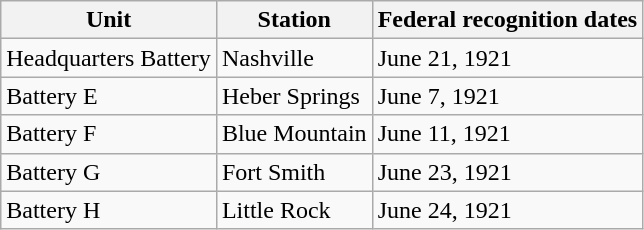<table class="wikitable">
<tr>
<th>Unit</th>
<th>Station</th>
<th>Federal recognition dates</th>
</tr>
<tr>
<td>Headquarters Battery</td>
<td>Nashville</td>
<td>June 21, 1921</td>
</tr>
<tr>
<td>Battery E</td>
<td>Heber Springs</td>
<td>June 7, 1921</td>
</tr>
<tr>
<td>Battery F</td>
<td>Blue Mountain</td>
<td>June 11, 1921</td>
</tr>
<tr>
<td>Battery G</td>
<td>Fort Smith</td>
<td>June 23, 1921</td>
</tr>
<tr>
<td>Battery H</td>
<td>Little Rock</td>
<td>June 24, 1921</td>
</tr>
</table>
